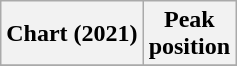<table class="wikitable plainrowheaders">
<tr>
<th scope="col">Chart (2021)</th>
<th scope="col">Peak<br>position</th>
</tr>
<tr>
</tr>
</table>
